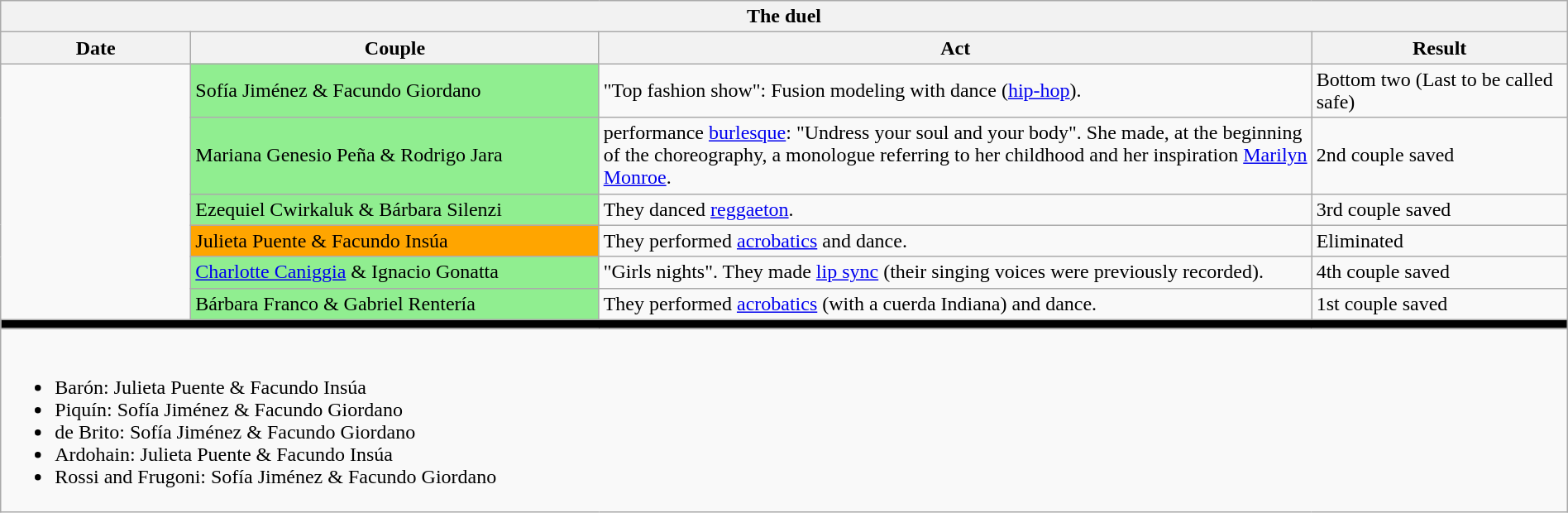<table class="wikitable collapsible collapsed" style="text-align: align; width: 100%">
<tr>
<th colspan="11" style="with: 100%" align="center">The duel</th>
</tr>
<tr>
<th width=80>Date</th>
<th width=180>Couple</th>
<th width=320>Act</th>
<th width=110>Result</th>
</tr>
<tr>
<td rowspan="6"></td>
<td bgcolor="lightgreen">Sofía Jiménez & Facundo Giordano</td>
<td>"Top fashion show": Fusion modeling with dance (<a href='#'>hip-hop</a>).<br></td>
<td>Bottom two (Last to be called safe)</td>
</tr>
<tr>
<td bgcolor="lightgreen">Mariana Genesio Peña & Rodrigo Jara</td>
<td>performance <a href='#'>burlesque</a>: "Undress your soul and your body". She made, at the beginning of the choreography, a monologue referring to her childhood and her inspiration <a href='#'>Marilyn Monroe</a>.<br></td>
<td>2nd couple saved</td>
</tr>
<tr>
<td bgcolor="lightgreen">Ezequiel Cwirkaluk & Bárbara Silenzi</td>
<td>They danced <a href='#'>reggaeton</a>.<br></td>
<td>3rd couple saved</td>
</tr>
<tr>
<td bgcolor="orange">Julieta Puente & Facundo Insúa</td>
<td>They performed <a href='#'>acrobatics</a> and dance.<br></td>
<td>Eliminated</td>
</tr>
<tr>
<td bgcolor="lightgreen"><a href='#'>Charlotte Caniggia</a> & Ignacio Gonatta</td>
<td>"Girls nights". They made <a href='#'>lip sync</a> (their singing voices were previously recorded).<br></td>
<td>4th couple saved</td>
</tr>
<tr>
<td bgcolor="lightgreen">Bárbara Franco & Gabriel Rentería</td>
<td>They performed <a href='#'>acrobatics</a> (with a cuerda Indiana) and dance.<br></td>
<td>1st couple saved</td>
</tr>
<tr>
<th style="background:black" colspan="4"></th>
</tr>
<tr>
<td colspan="4"><br><ul><li>Barón: Julieta Puente & Facundo Insúa</li><li>Piquín: Sofía Jiménez & Facundo Giordano</li><li>de Brito: Sofía Jiménez & Facundo Giordano</li><li>Ardohain: Julieta Puente & Facundo Insúa</li><li>Rossi and Frugoni: Sofía Jiménez & Facundo Giordano</li></ul></td>
</tr>
</table>
